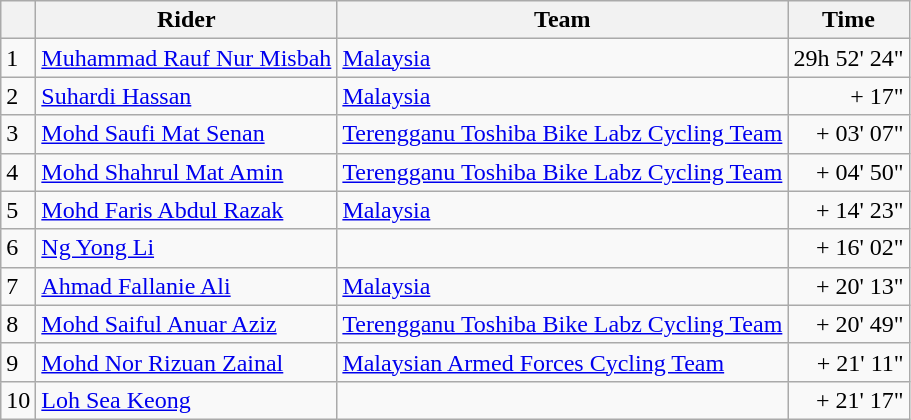<table class=wikitable>
<tr>
<th></th>
<th>Rider</th>
<th>Team</th>
<th>Time</th>
</tr>
<tr>
<td>1</td>
<td> <a href='#'>Muhammad Rauf Nur Misbah</a> </td>
<td><a href='#'>Malaysia</a></td>
<td align=right>29h 52' 24"</td>
</tr>
<tr>
<td>2</td>
<td> <a href='#'>Suhardi Hassan</a></td>
<td><a href='#'>Malaysia</a></td>
<td align=right>+ 17"</td>
</tr>
<tr>
<td>3</td>
<td> <a href='#'>Mohd Saufi Mat Senan</a></td>
<td><a href='#'>Terengganu Toshiba Bike Labz Cycling Team</a></td>
<td align=right>+ 03' 07"</td>
</tr>
<tr>
<td>4</td>
<td> <a href='#'>Mohd Shahrul Mat Amin</a></td>
<td><a href='#'>Terengganu Toshiba Bike Labz Cycling Team</a></td>
<td align=right>+ 04' 50"</td>
</tr>
<tr>
<td>5</td>
<td> <a href='#'>Mohd Faris Abdul Razak</a></td>
<td><a href='#'>Malaysia</a></td>
<td align=right>+ 14' 23"</td>
</tr>
<tr>
<td>6</td>
<td> <a href='#'>Ng Yong Li</a></td>
<td></td>
<td align=right>+ 16' 02"</td>
</tr>
<tr>
<td>7</td>
<td> <a href='#'>Ahmad Fallanie Ali</a></td>
<td><a href='#'>Malaysia</a></td>
<td align=right>+ 20' 13"</td>
</tr>
<tr>
<td>8</td>
<td> <a href='#'>Mohd Saiful Anuar Aziz</a></td>
<td><a href='#'>Terengganu Toshiba Bike Labz Cycling Team</a></td>
<td align=right>+ 20' 49"</td>
</tr>
<tr>
<td>9</td>
<td> <a href='#'>Mohd Nor Rizuan Zainal</a></td>
<td><a href='#'>Malaysian Armed Forces Cycling Team</a></td>
<td align=right>+ 21' 11"</td>
</tr>
<tr>
<td>10</td>
<td> <a href='#'>Loh Sea Keong</a></td>
<td></td>
<td align=right>+ 21' 17"</td>
</tr>
</table>
